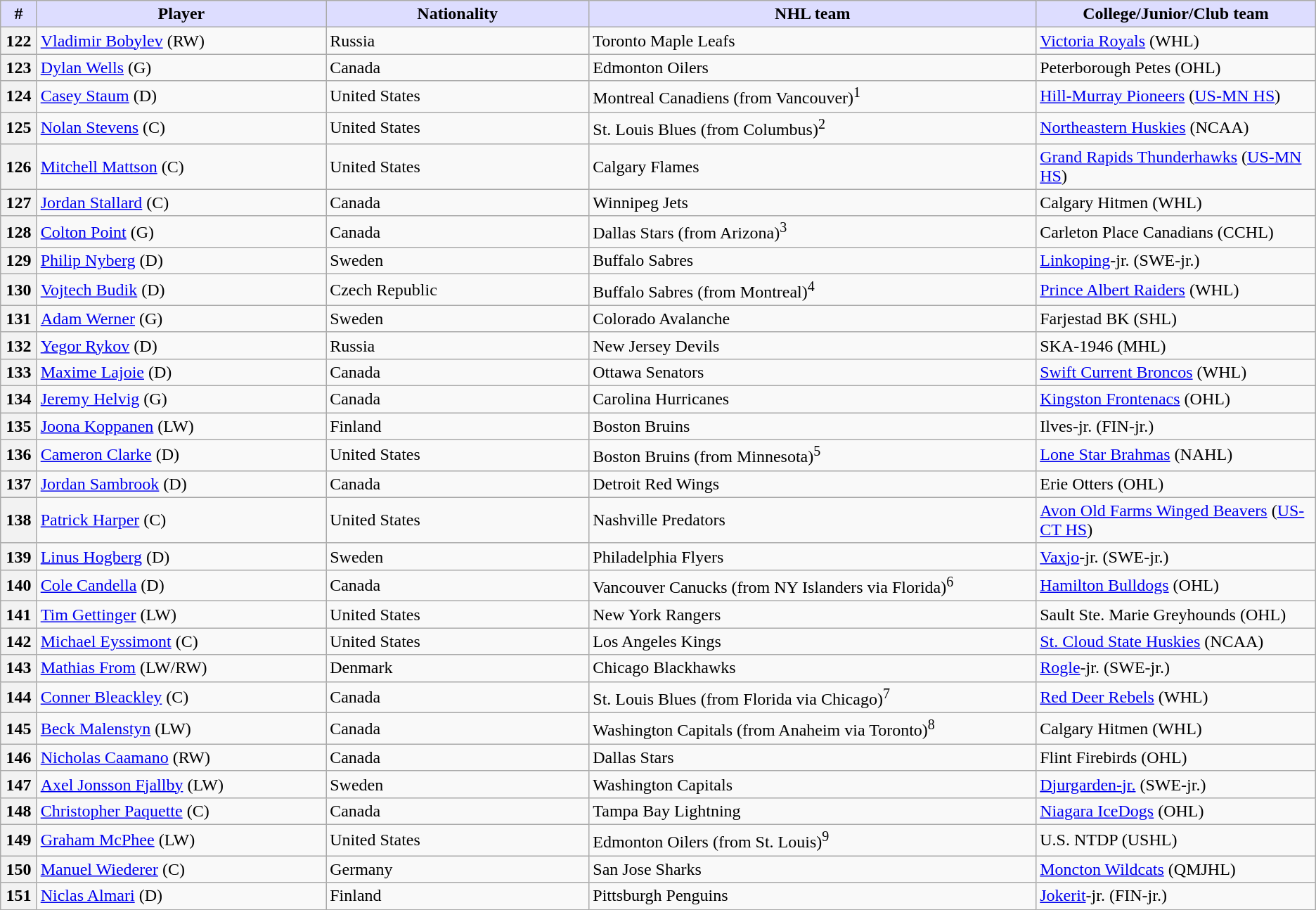<table class="wikitable">
<tr>
<th style="background:#ddf; width:2.75%;">#</th>
<th style="background:#ddf; width:22.0%;">Player</th>
<th style="background:#ddf; width:20.0%;">Nationality</th>
<th style="background:#ddf; width:34.0%;">NHL team</th>
<th style="background:#ddf; width:100.0%;">College/Junior/Club team</th>
</tr>
<tr>
<th>122</th>
<td><a href='#'>Vladimir Bobylev</a> (RW)</td>
<td> Russia</td>
<td>Toronto Maple Leafs</td>
<td><a href='#'>Victoria Royals</a> (WHL)</td>
</tr>
<tr>
<th>123</th>
<td><a href='#'>Dylan Wells</a> (G)</td>
<td> Canada</td>
<td>Edmonton Oilers</td>
<td>Peterborough Petes (OHL)</td>
</tr>
<tr>
<th>124</th>
<td><a href='#'>Casey Staum</a> (D)</td>
<td> United States</td>
<td>Montreal Canadiens (from Vancouver)<sup>1</sup></td>
<td><a href='#'>Hill-Murray Pioneers</a> (<a href='#'>US-MN HS</a>)</td>
</tr>
<tr>
<th>125</th>
<td><a href='#'>Nolan Stevens</a> (C)</td>
<td> United States</td>
<td>St. Louis Blues (from Columbus)<sup>2</sup></td>
<td><a href='#'>Northeastern Huskies</a> (NCAA)</td>
</tr>
<tr>
<th>126</th>
<td><a href='#'>Mitchell Mattson</a> (C)</td>
<td> United States</td>
<td>Calgary Flames</td>
<td><a href='#'>Grand Rapids Thunderhawks</a> (<a href='#'>US-MN HS</a>)</td>
</tr>
<tr>
<th>127</th>
<td><a href='#'>Jordan Stallard</a> (C)</td>
<td> Canada</td>
<td>Winnipeg Jets</td>
<td>Calgary Hitmen (WHL)</td>
</tr>
<tr>
<th>128</th>
<td><a href='#'>Colton Point</a> (G)</td>
<td> Canada</td>
<td>Dallas Stars (from Arizona)<sup>3</sup></td>
<td>Carleton Place Canadians (CCHL)</td>
</tr>
<tr>
<th>129</th>
<td><a href='#'>Philip Nyberg</a> (D)</td>
<td> Sweden</td>
<td>Buffalo Sabres</td>
<td><a href='#'>Linkoping</a>-jr. (SWE-jr.)</td>
</tr>
<tr>
<th>130</th>
<td><a href='#'>Vojtech Budik</a> (D)</td>
<td> Czech Republic</td>
<td>Buffalo Sabres (from Montreal)<sup>4</sup></td>
<td><a href='#'>Prince Albert Raiders</a> (WHL)</td>
</tr>
<tr>
<th>131</th>
<td><a href='#'>Adam Werner</a> (G)</td>
<td> Sweden</td>
<td>Colorado Avalanche</td>
<td>Farjestad BK (SHL)</td>
</tr>
<tr>
<th>132</th>
<td><a href='#'>Yegor Rykov</a> (D)</td>
<td> Russia</td>
<td>New Jersey Devils</td>
<td>SKA-1946 (MHL)</td>
</tr>
<tr>
<th>133</th>
<td><a href='#'>Maxime Lajoie</a> (D)</td>
<td> Canada</td>
<td>Ottawa Senators</td>
<td><a href='#'>Swift Current Broncos</a> (WHL)</td>
</tr>
<tr>
<th>134</th>
<td><a href='#'>Jeremy Helvig</a> (G)</td>
<td> Canada</td>
<td>Carolina Hurricanes</td>
<td><a href='#'>Kingston Frontenacs</a> (OHL)</td>
</tr>
<tr>
<th>135</th>
<td><a href='#'>Joona Koppanen</a> (LW)</td>
<td> Finland</td>
<td>Boston Bruins</td>
<td>Ilves-jr. (FIN-jr.)</td>
</tr>
<tr>
<th>136</th>
<td><a href='#'>Cameron Clarke</a> (D)</td>
<td> United States</td>
<td>Boston Bruins (from Minnesota)<sup>5</sup></td>
<td><a href='#'>Lone Star Brahmas</a> (NAHL)</td>
</tr>
<tr>
<th>137</th>
<td><a href='#'>Jordan Sambrook</a> (D)</td>
<td> Canada</td>
<td>Detroit Red Wings</td>
<td>Erie Otters (OHL)</td>
</tr>
<tr>
<th>138</th>
<td><a href='#'>Patrick Harper</a> (C)</td>
<td> United States</td>
<td>Nashville Predators</td>
<td><a href='#'>Avon Old Farms Winged Beavers</a> (<a href='#'>US-CT HS</a>)</td>
</tr>
<tr>
<th>139</th>
<td><a href='#'>Linus Hogberg</a> (D)</td>
<td> Sweden</td>
<td>Philadelphia Flyers</td>
<td><a href='#'>Vaxjo</a>-jr. (SWE-jr.)</td>
</tr>
<tr>
<th>140</th>
<td><a href='#'>Cole Candella</a> (D)</td>
<td> Canada</td>
<td>Vancouver Canucks (from NY Islanders via Florida)<sup>6</sup></td>
<td><a href='#'>Hamilton Bulldogs</a> (OHL)</td>
</tr>
<tr>
<th>141</th>
<td><a href='#'>Tim Gettinger</a> (LW)</td>
<td> United States</td>
<td>New York Rangers</td>
<td>Sault Ste. Marie Greyhounds (OHL)</td>
</tr>
<tr>
<th>142</th>
<td><a href='#'>Michael Eyssimont</a> (C)</td>
<td> United States</td>
<td>Los Angeles Kings</td>
<td><a href='#'>St. Cloud State Huskies</a> (NCAA)</td>
</tr>
<tr>
<th>143</th>
<td><a href='#'>Mathias From</a> (LW/RW)</td>
<td> Denmark</td>
<td>Chicago Blackhawks</td>
<td><a href='#'>Rogle</a>-jr. (SWE-jr.)</td>
</tr>
<tr>
<th>144</th>
<td><a href='#'>Conner Bleackley</a> (C)</td>
<td> Canada</td>
<td>St. Louis Blues (from Florida via Chicago)<sup>7</sup></td>
<td><a href='#'>Red Deer Rebels</a> (WHL)</td>
</tr>
<tr>
<th>145</th>
<td><a href='#'>Beck Malenstyn</a> (LW)</td>
<td> Canada</td>
<td>Washington Capitals (from Anaheim via Toronto)<sup>8</sup></td>
<td>Calgary Hitmen (WHL)</td>
</tr>
<tr>
<th>146</th>
<td><a href='#'>Nicholas Caamano</a> (RW)</td>
<td> Canada</td>
<td>Dallas Stars</td>
<td>Flint Firebirds (OHL)</td>
</tr>
<tr>
<th>147</th>
<td><a href='#'>Axel Jonsson Fjallby</a> (LW)</td>
<td> Sweden</td>
<td>Washington Capitals</td>
<td><a href='#'>Djurgarden-jr.</a> (SWE-jr.)</td>
</tr>
<tr>
<th>148</th>
<td><a href='#'>Christopher Paquette</a> (C)</td>
<td> Canada</td>
<td>Tampa Bay Lightning</td>
<td><a href='#'>Niagara IceDogs</a> (OHL)</td>
</tr>
<tr>
<th>149</th>
<td><a href='#'>Graham McPhee</a> (LW)</td>
<td> United States</td>
<td>Edmonton Oilers (from St. Louis)<sup>9</sup></td>
<td>U.S. NTDP (USHL)</td>
</tr>
<tr>
<th>150</th>
<td><a href='#'>Manuel Wiederer</a> (C)</td>
<td> Germany</td>
<td>San Jose Sharks</td>
<td><a href='#'>Moncton Wildcats</a> (QMJHL)</td>
</tr>
<tr>
<th>151</th>
<td><a href='#'>Niclas Almari</a> (D)</td>
<td> Finland</td>
<td>Pittsburgh Penguins</td>
<td><a href='#'>Jokerit</a>-jr. (FIN-jr.)</td>
</tr>
</table>
